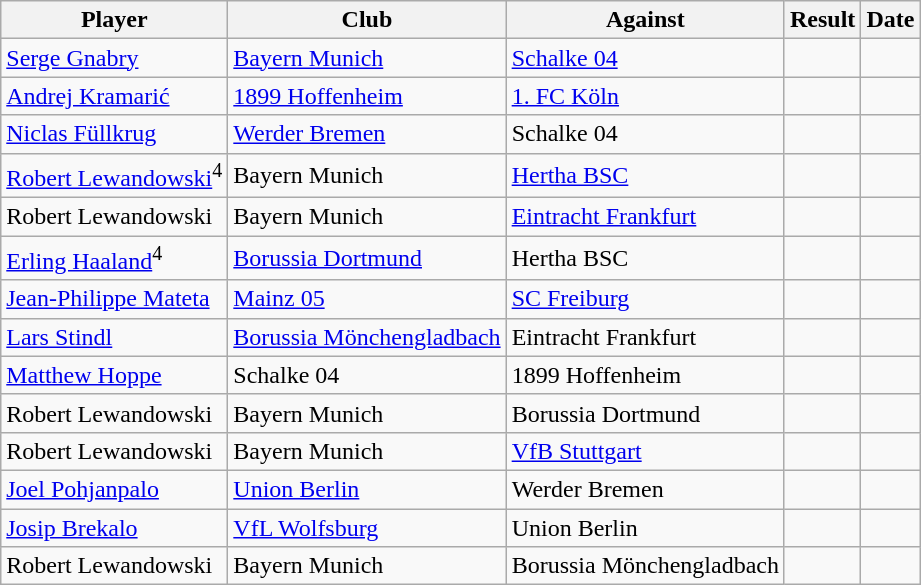<table class="wikitable sortable">
<tr>
<th>Player</th>
<th>Club</th>
<th>Against</th>
<th style="text-align:center">Result</th>
<th>Date</th>
</tr>
<tr>
<td> <a href='#'>Serge Gnabry</a></td>
<td><a href='#'>Bayern Munich</a></td>
<td><a href='#'>Schalke 04</a></td>
<td style="text-align:center"></td>
<td></td>
</tr>
<tr>
<td> <a href='#'>Andrej Kramarić</a></td>
<td><a href='#'>1899 Hoffenheim</a></td>
<td><a href='#'>1. FC Köln</a></td>
<td style="text-align:center"></td>
<td></td>
</tr>
<tr>
<td> <a href='#'>Niclas Füllkrug</a></td>
<td><a href='#'>Werder Bremen</a></td>
<td>Schalke 04</td>
<td style="text-align:center"></td>
<td></td>
</tr>
<tr>
<td> <a href='#'>Robert Lewandowski</a><sup>4</sup></td>
<td>Bayern Munich</td>
<td><a href='#'>Hertha BSC</a></td>
<td style="text-align:center"></td>
<td></td>
</tr>
<tr>
<td> Robert Lewandowski</td>
<td>Bayern Munich</td>
<td><a href='#'>Eintracht Frankfurt</a></td>
<td style="text-align:center"></td>
<td></td>
</tr>
<tr>
<td> <a href='#'>Erling Haaland</a><sup>4</sup></td>
<td><a href='#'>Borussia Dortmund</a></td>
<td>Hertha BSC</td>
<td style="text-align:center"></td>
<td></td>
</tr>
<tr>
<td> <a href='#'>Jean-Philippe Mateta</a></td>
<td><a href='#'>Mainz 05</a></td>
<td><a href='#'>SC Freiburg</a></td>
<td style="text-align:center"></td>
<td></td>
</tr>
<tr>
<td> <a href='#'>Lars Stindl</a></td>
<td><a href='#'>Borussia Mönchengladbach</a></td>
<td>Eintracht Frankfurt</td>
<td style="text-align:center"></td>
<td></td>
</tr>
<tr>
<td> <a href='#'>Matthew Hoppe</a></td>
<td>Schalke 04</td>
<td>1899 Hoffenheim</td>
<td style="text-align:center"></td>
<td></td>
</tr>
<tr>
<td> Robert Lewandowski</td>
<td>Bayern Munich</td>
<td>Borussia Dortmund</td>
<td style="text-align:center"></td>
<td></td>
</tr>
<tr>
<td> Robert Lewandowski</td>
<td>Bayern Munich</td>
<td><a href='#'>VfB Stuttgart</a></td>
<td style="text-align:center"></td>
<td></td>
</tr>
<tr>
<td> <a href='#'>Joel Pohjanpalo</a></td>
<td><a href='#'>Union Berlin</a></td>
<td>Werder Bremen</td>
<td style="text-align:center"></td>
<td></td>
</tr>
<tr>
<td> <a href='#'>Josip Brekalo</a></td>
<td><a href='#'>VfL Wolfsburg</a></td>
<td>Union Berlin</td>
<td style="text-align:center"></td>
<td></td>
</tr>
<tr>
<td> Robert Lewandowski</td>
<td>Bayern Munich</td>
<td>Borussia Mönchengladbach</td>
<td style="text-align:center"></td>
<td></td>
</tr>
</table>
